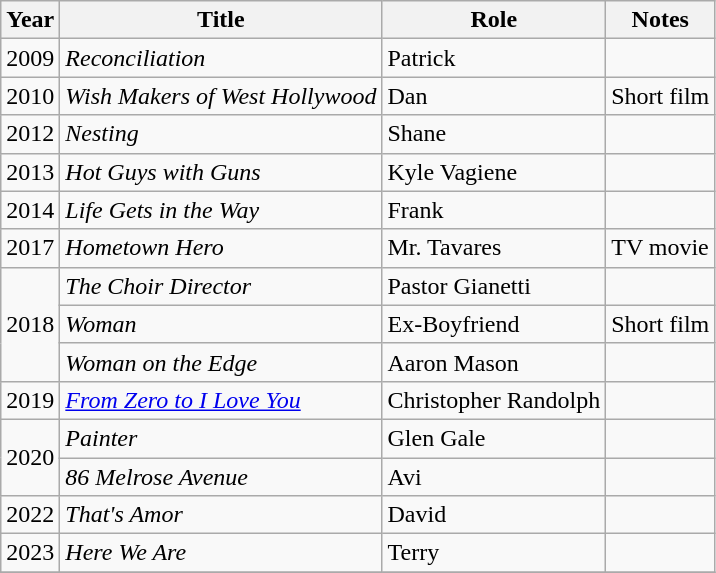<table class="wikitable sortable">
<tr>
<th>Year</th>
<th>Title</th>
<th>Role</th>
<th class="wikitable sortable">Notes</th>
</tr>
<tr>
<td>2009</td>
<td><em>Reconciliation</em></td>
<td>Patrick</td>
<td></td>
</tr>
<tr>
<td>2010</td>
<td><em>Wish Makers of West Hollywood</em></td>
<td>Dan</td>
<td>Short film</td>
</tr>
<tr>
<td>2012</td>
<td><em>Nesting</em></td>
<td>Shane</td>
<td></td>
</tr>
<tr>
<td>2013</td>
<td><em>Hot Guys with Guns</em></td>
<td>Kyle Vagiene</td>
<td></td>
</tr>
<tr>
<td>2014</td>
<td><em>Life Gets in the Way</em></td>
<td>Frank</td>
<td></td>
</tr>
<tr>
<td>2017</td>
<td><em>Hometown Hero</em></td>
<td>Mr. Tavares</td>
<td>TV movie</td>
</tr>
<tr>
<td rowspan=3>2018</td>
<td><em>The Choir Director</em></td>
<td>Pastor Gianetti</td>
<td></td>
</tr>
<tr>
<td><em>Woman</em></td>
<td>Ex-Boyfriend</td>
<td>Short film</td>
</tr>
<tr>
<td><em>Woman on the Edge</em></td>
<td>Aaron Mason</td>
<td></td>
</tr>
<tr>
<td>2019</td>
<td><em><a href='#'>From Zero to I Love You</a></em></td>
<td>Christopher Randolph</td>
<td></td>
</tr>
<tr>
<td rowspan=2>2020</td>
<td><em>Painter</em></td>
<td>Glen Gale</td>
<td></td>
</tr>
<tr>
<td><em>86 Melrose Avenue</em></td>
<td>Avi</td>
<td></td>
</tr>
<tr>
<td>2022</td>
<td><em>That's Amor</em></td>
<td>David</td>
<td></td>
</tr>
<tr>
<td>2023</td>
<td><em>Here We Are</em></td>
<td>Terry</td>
<td></td>
</tr>
<tr>
</tr>
</table>
